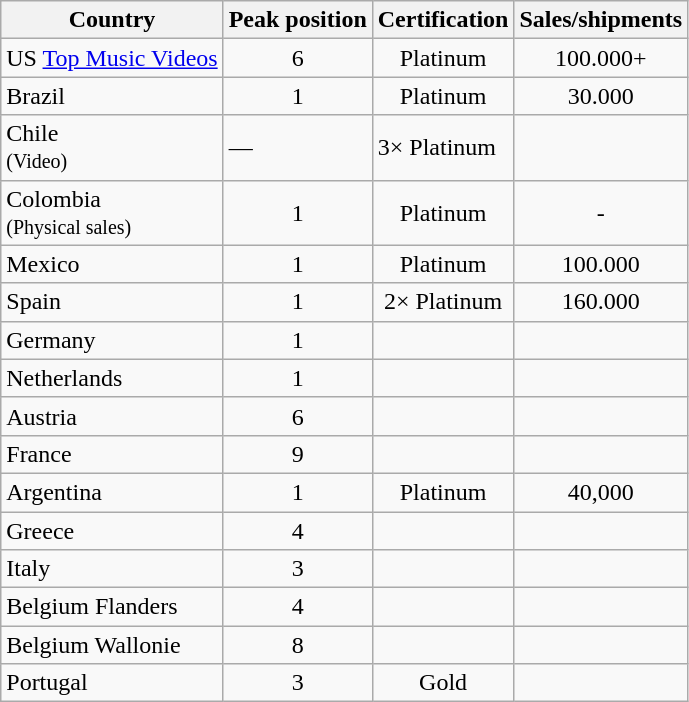<table class="wikitable">
<tr>
<th align="left">Country</th>
<th align="left">Peak position</th>
<th align="left">Certification</th>
<th align="left">Sales/shipments</th>
</tr>
<tr>
<td align="left">US <a href='#'>Top Music Videos</a></td>
<td style="text-align:center;">6</td>
<td style="text-align:center;">Platinum</td>
<td style="text-align:center;">100.000+</td>
</tr>
<tr>
<td align="left">Brazil</td>
<td style="text-align:center;">1</td>
<td style="text-align:center;">Platinum</td>
<td style="text-align:center;">30.000</td>
</tr>
<tr>
<td>Chile<br><small>(Video)</small></td>
<td>—</td>
<td>3× Platinum</td>
<td></td>
</tr>
<tr>
<td align="left">Colombia<br><small>(Physical sales)</small></td>
<td style="text-align:center;">1</td>
<td style="text-align:center;">Platinum</td>
<td style="text-align:center;">-</td>
</tr>
<tr>
<td align="left">Mexico</td>
<td style="text-align:center;">1</td>
<td style="text-align:center;">Platinum</td>
<td style="text-align:center;">100.000</td>
</tr>
<tr>
<td align="left">Spain</td>
<td style="text-align:center;">1</td>
<td style="text-align:center;">2× Platinum</td>
<td style="text-align:center;">160.000</td>
</tr>
<tr>
<td align="left">Germany</td>
<td style="text-align:center;">1</td>
<td style="text-align:center;"></td>
<td style="text-align:center;"></td>
</tr>
<tr>
<td align="left">Netherlands</td>
<td style="text-align:center;">1</td>
<td style="text-align:center;"></td>
<td style="text-align:center;"></td>
</tr>
<tr>
<td align="left">Austria</td>
<td style="text-align:center;">6</td>
<td style="text-align:center;"></td>
<td style="text-align:center;"></td>
</tr>
<tr>
<td align="left">France</td>
<td style="text-align:center;">9</td>
<td style="text-align:center;"></td>
<td style="text-align:center;"></td>
</tr>
<tr>
<td align="left">Argentina</td>
<td style="text-align:center;">1</td>
<td style="text-align:center;">Platinum</td>
<td style="text-align:center;">40,000</td>
</tr>
<tr>
<td align="left">Greece</td>
<td style="text-align:center;">4</td>
<td style="text-align:center;"></td>
<td style="text-align:center;"></td>
</tr>
<tr>
<td align="left">Italy</td>
<td style="text-align:center;">3</td>
<td style="text-align:center;"></td>
<td style="text-align:center;"></td>
</tr>
<tr>
<td align="left">Belgium Flanders</td>
<td style="text-align:center;">4</td>
<td style="text-align:center;"></td>
<td style="text-align:center;"></td>
</tr>
<tr>
<td align="left">Belgium Wallonie</td>
<td style="text-align:center;">8</td>
<td style="text-align:center;"></td>
<td style="text-align:center;"></td>
</tr>
<tr>
<td align="left">Portugal</td>
<td style="text-align:center;">3</td>
<td style="text-align:center;">Gold</td>
<td style="text-align:center;"></td>
</tr>
</table>
